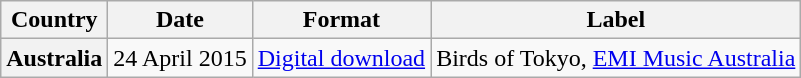<table class="wikitable plainrowheaders">
<tr>
<th scope="col">Country</th>
<th scope="col">Date</th>
<th scope="col">Format</th>
<th scope="col">Label</th>
</tr>
<tr>
<th scope="row">Australia</th>
<td>24 April 2015</td>
<td><a href='#'>Digital download</a></td>
<td>Birds of Tokyo, <a href='#'>EMI Music Australia</a></td>
</tr>
</table>
